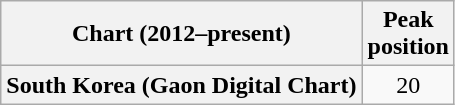<table class="wikitable sortable plainrowheaders">
<tr>
<th scope="col">Chart (2012–present)</th>
<th scope="col">Peak<br>position</th>
</tr>
<tr>
<th scope="row">South Korea (Gaon Digital Chart)</th>
<td style="text-align:center;">20</td>
</tr>
</table>
